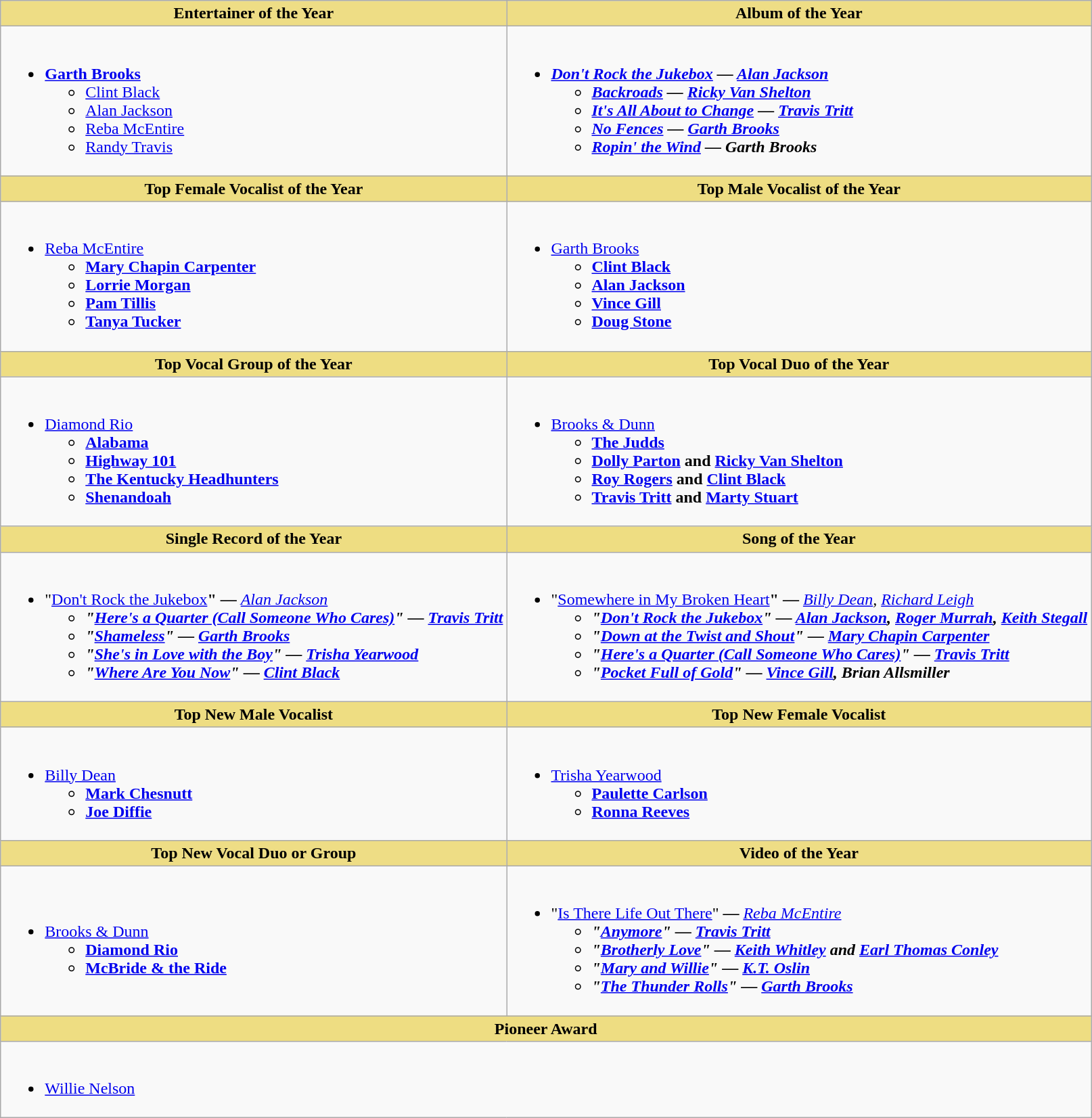<table class="wikitable">
<tr>
<th style="background:#EEDD85; width=50%">Entertainer of the Year</th>
<th style="background:#EEDD85; width=50%">Album of the Year</th>
</tr>
<tr>
<td style="vertical-align:top"><br><ul><li><strong><a href='#'>Garth Brooks</a></strong><ul><li><a href='#'>Clint Black</a></li><li><a href='#'>Alan Jackson</a></li><li><a href='#'>Reba McEntire</a></li><li><a href='#'>Randy Travis</a></li></ul></li></ul></td>
<td style="vertical-align:top"><br><ul><li><strong><em><a href='#'>Don't Rock the Jukebox</a><em> — <a href='#'>Alan Jackson</a><strong><ul><li></em><a href='#'>Backroads</a><em> — <a href='#'>Ricky Van Shelton</a></li><li></em><a href='#'>It's All About to Change</a><em> — <a href='#'>Travis Tritt</a></li><li></em><a href='#'>No Fences</a><em> — <a href='#'>Garth Brooks</a></li><li></em><a href='#'>Ropin' the Wind</a><em> — Garth Brooks</li></ul></li></ul></td>
</tr>
<tr>
<th style="background:#EEDD82; width=50%">Top Female Vocalist of the Year</th>
<th style="background:#EEDD82; width=50%">Top Male Vocalist of the Year</th>
</tr>
<tr>
<td style="vertical-align:top"><br><ul><li></strong><a href='#'>Reba McEntire</a><strong><ul><li><a href='#'>Mary Chapin Carpenter</a></li><li><a href='#'>Lorrie Morgan</a></li><li><a href='#'>Pam Tillis</a></li><li><a href='#'>Tanya Tucker</a></li></ul></li></ul></td>
<td style="vertical-align:top"><br><ul><li></strong><a href='#'>Garth Brooks</a><strong><ul><li><a href='#'>Clint Black</a></li><li><a href='#'>Alan Jackson</a></li><li><a href='#'>Vince Gill</a></li><li><a href='#'>Doug Stone</a></li></ul></li></ul></td>
</tr>
<tr>
<th style="background:#EEDD82; width=50%">Top Vocal Group of the Year</th>
<th style="background:#EEDD82; width=50%">Top Vocal Duo of the Year</th>
</tr>
<tr>
<td style="vertical-align:top"><br><ul><li></strong><a href='#'>Diamond Rio</a><strong><ul><li><a href='#'>Alabama</a></li><li><a href='#'>Highway 101</a></li><li><a href='#'>The Kentucky Headhunters</a></li><li><a href='#'>Shenandoah</a></li></ul></li></ul></td>
<td style="vertical-align:top"><br><ul><li></strong><a href='#'>Brooks & Dunn</a><strong><ul><li><a href='#'>The Judds</a></li><li><a href='#'>Dolly Parton</a> and <a href='#'>Ricky Van Shelton</a></li><li><a href='#'>Roy Rogers</a> and <a href='#'>Clint Black</a></li><li><a href='#'>Travis Tritt</a> and <a href='#'>Marty Stuart</a></li></ul></li></ul></td>
</tr>
<tr>
<th style="background:#EEDD82; width=50%">Single Record of the Year</th>
<th style="background:#EEDD82; width=50%">Song of the Year</th>
</tr>
<tr>
<td style="vertical-align:top"><br><ul><li>"<a href='#'></strong>Don't Rock the Jukebox<strong></a>" </em>—<em> </strong><a href='#'>Alan Jackson</a><strong><ul><li>"<a href='#'>Here's a Quarter (Call Someone Who Cares)</a>" </em>—<em> <a href='#'>Travis Tritt</a></li><li>"<a href='#'>Shameless</a>" </em>—<em> <a href='#'>Garth Brooks</a></li><li>"<a href='#'>She's in Love with the Boy</a>" </em>—<em> <a href='#'>Trisha Yearwood</a></li><li>"<a href='#'>Where Are You Now</a>" </em>—<em> <a href='#'>Clint Black</a></li></ul></li></ul></td>
<td style="vertical-align:top"><br><ul><li>"</strong><a href='#'>Somewhere in My Broken Heart</a><strong>" </em>—<em> </strong><a href='#'>Billy Dean</a>, <a href='#'>Richard Leigh</a><strong><ul><li>"<a href='#'>Don't Rock the Jukebox</a>" </em>—<em> <a href='#'>Alan Jackson</a>, <a href='#'>Roger Murrah</a>, <a href='#'>Keith Stegall</a></li><li>"<a href='#'>Down at the Twist and Shout</a>" </em>—<em> <a href='#'>Mary Chapin Carpenter</a></li><li>"<a href='#'>Here's a Quarter (Call Someone Who Cares)</a>" </em>—<em> <a href='#'>Travis Tritt</a></li><li>"<a href='#'>Pocket Full of Gold</a>" </em>—<em> <a href='#'>Vince Gill</a>, Brian Allsmiller</li></ul></li></ul></td>
</tr>
<tr>
<th style="background:#EEDD82; width=50%">Top New Male Vocalist</th>
<th style="background:#EEDD82; width=50%">Top New Female Vocalist</th>
</tr>
<tr>
<td style="vertical-align:top"><br><ul><li></strong><a href='#'>Billy Dean</a><strong><ul><li><a href='#'>Mark Chesnutt</a></li><li><a href='#'>Joe Diffie</a></li></ul></li></ul></td>
<td style="vertical-align:top"><br><ul><li></strong><a href='#'>Trisha Yearwood</a><strong><ul><li><a href='#'>Paulette Carlson</a></li><li><a href='#'>Ronna Reeves</a></li></ul></li></ul></td>
</tr>
<tr>
<th style="background:#EEDD85; width=50%">Top New Vocal Duo or Group</th>
<th style="background:#EEDD85; width=50%">Video of the Year</th>
</tr>
<tr>
<td><br><ul><li></strong><a href='#'>Brooks & Dunn</a><strong><ul><li><a href='#'>Diamond Rio</a></li><li><a href='#'>McBride & the Ride</a></li></ul></li></ul></td>
<td><br><ul><li></strong>"<a href='#'>Is There Life Out There</a>"<strong> </em>—<em> </strong><a href='#'>Reba McEntire</a><strong><ul><li>"<a href='#'>Anymore</a>" </em>—<em> <a href='#'>Travis Tritt</a></li><li>"<a href='#'>Brotherly Love</a>" </em>—<em> <a href='#'>Keith Whitley</a> and <a href='#'>Earl Thomas Conley</a></li><li>"<a href='#'>Mary and Willie</a>" </em>—<em> <a href='#'>K.T. Oslin</a></li><li>"<a href='#'>The Thunder Rolls</a>" </em>—<em> <a href='#'>Garth Brooks</a></li></ul></li></ul></td>
</tr>
<tr>
<th colspan="2" style="background:#EEDD82; width=50%">Pioneer Award</th>
</tr>
<tr>
<td colspan="2"><br><ul><li></strong><a href='#'>Willie Nelson</a><strong></li></ul></td>
</tr>
</table>
